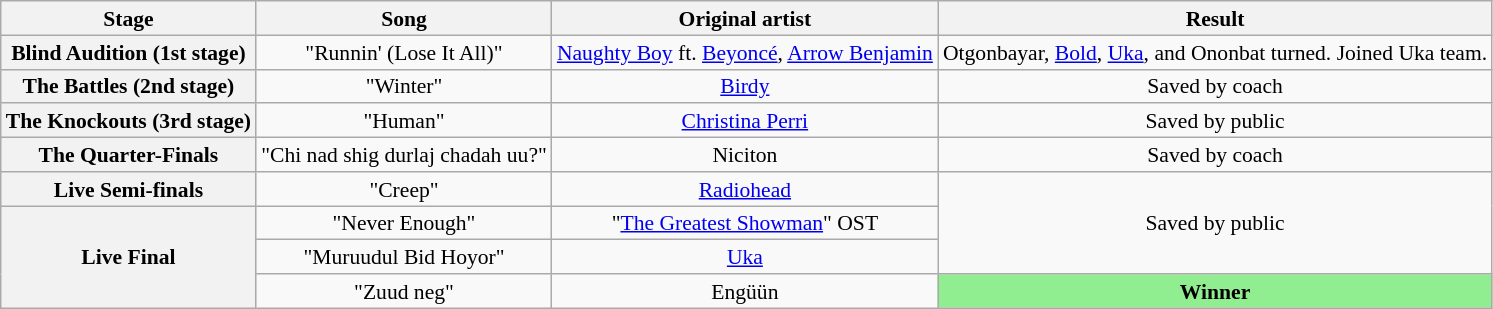<table class="wikitable" style="text-align:center; font-size:90%; line-height:16px;">
<tr>
<th>Stage</th>
<th>Song</th>
<th>Original artist</th>
<th>Result</th>
</tr>
<tr>
<th>Blind Audition (1st stage)</th>
<td>"Runnin' (Lose It All)"</td>
<td><a href='#'>Naughty Boy</a> ft. <a href='#'>Beyoncé</a>, <a href='#'>Arrow Benjamin</a></td>
<td>Otgonbayar, <a href='#'>Bold</a>, <a href='#'>Uka</a>, and Ononbat turned. Joined Uka team.</td>
</tr>
<tr>
<th>The Battles (2nd stage)</th>
<td>"Winter"</td>
<td><a href='#'>Birdy</a></td>
<td>Saved by coach</td>
</tr>
<tr>
<th>The Knockouts (3rd stage)</th>
<td>"Human"</td>
<td><a href='#'>Christina Perri</a></td>
<td>Saved by public</td>
</tr>
<tr>
<th>The Quarter-Finals</th>
<td>"Chi nad shig durlaj chadah uu?"</td>
<td>Niciton</td>
<td>Saved by coach</td>
</tr>
<tr>
<th>Live Semi-finals</th>
<td>"Creep"</td>
<td><a href='#'>Radiohead</a></td>
<td rowspan="3">Saved by public</td>
</tr>
<tr>
<th rowspan="3">Live Final</th>
<td>"Never Enough"</td>
<td>"<a href='#'>The Greatest Showman</a>" OST</td>
</tr>
<tr>
<td>"Muruudul Bid Hoyor"</td>
<td><a href='#'>Uka</a></td>
</tr>
<tr>
<td>"Zuud neg"</td>
<td>Engüün</td>
<td rowspan="3" style="background:lightgreen;"><strong>Winner</strong></td>
</tr>
</table>
